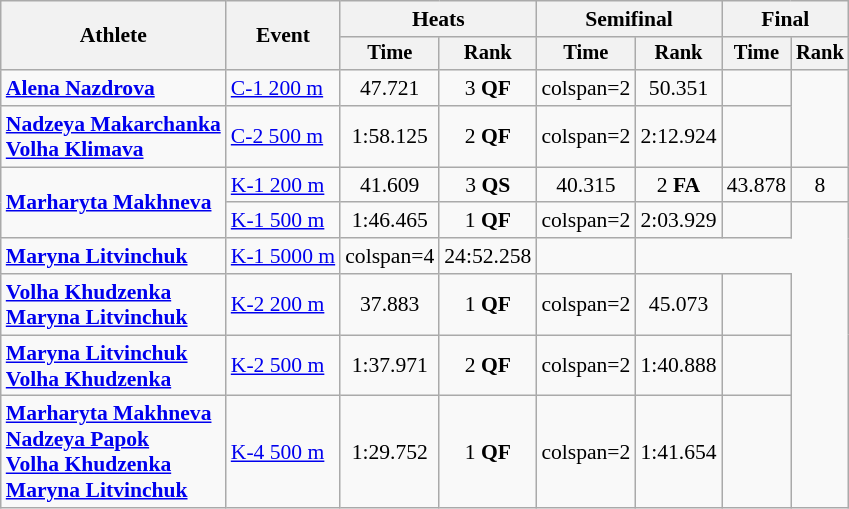<table class="wikitable" style="text-align:center; font-size:90%">
<tr>
<th rowspan=2>Athlete</th>
<th rowspan=2>Event</th>
<th colspan=2>Heats</th>
<th colspan=2>Semifinal</th>
<th colspan=2>Final</th>
</tr>
<tr style="font-size:95%">
<th>Time</th>
<th>Rank</th>
<th>Time</th>
<th>Rank</th>
<th>Time</th>
<th>Rank</th>
</tr>
<tr>
<td align=left><strong><a href='#'>Alena Nazdrova</a></strong></td>
<td align=left><a href='#'>C-1 200 m</a></td>
<td>47.721</td>
<td>3  <strong>QF</strong></td>
<td>colspan=2 </td>
<td>50.351</td>
<td></td>
</tr>
<tr>
<td align=left><strong><a href='#'>Nadzeya Makarchanka</a><br><a href='#'>Volha Klimava</a></strong></td>
<td align=left><a href='#'>C-2 500 m</a></td>
<td>1:58.125</td>
<td>2  <strong>QF</strong></td>
<td>colspan=2 </td>
<td>2:12.924</td>
<td></td>
</tr>
<tr>
<td rowspan=2 align=left><strong><a href='#'>Marharyta Makhneva</a></strong></td>
<td align=left><a href='#'>K-1 200 m</a></td>
<td>41.609</td>
<td>3  <strong>QS</strong></td>
<td>40.315</td>
<td>2  <strong>FA</strong></td>
<td>43.878</td>
<td>8</td>
</tr>
<tr>
<td align=left><a href='#'>K-1 500 m</a></td>
<td>1:46.465</td>
<td>1  <strong>QF</strong></td>
<td>colspan=2 </td>
<td>2:03.929</td>
<td></td>
</tr>
<tr>
<td align=left><strong><a href='#'>Maryna Litvinchuk</a></strong></td>
<td align=left><a href='#'>K-1 5000 m</a></td>
<td>colspan=4 </td>
<td>24:52.258</td>
<td></td>
</tr>
<tr>
<td align=left><strong><a href='#'>Volha Khudzenka</a><br><a href='#'>Maryna Litvinchuk</a></strong></td>
<td align=left><a href='#'>K-2 200 m</a></td>
<td>37.883</td>
<td>1  <strong>QF</strong></td>
<td>colspan=2 </td>
<td>45.073</td>
<td></td>
</tr>
<tr>
<td align=left><strong><a href='#'>Maryna Litvinchuk</a><br><a href='#'>Volha Khudzenka</a></strong></td>
<td align=left><a href='#'>K-2 500 m</a></td>
<td>1:37.971</td>
<td>2  <strong>QF</strong></td>
<td>colspan=2 </td>
<td>1:40.888</td>
<td></td>
</tr>
<tr>
<td align=left><strong><a href='#'>Marharyta Makhneva</a><br><a href='#'>Nadzeya Papok</a><br><a href='#'>Volha Khudzenka</a><br><a href='#'>Maryna Litvinchuk</a></strong></td>
<td align=left><a href='#'>K-4 500 m</a></td>
<td>1:29.752</td>
<td>1  <strong>QF</strong></td>
<td>colspan=2 </td>
<td>1:41.654</td>
<td></td>
</tr>
</table>
